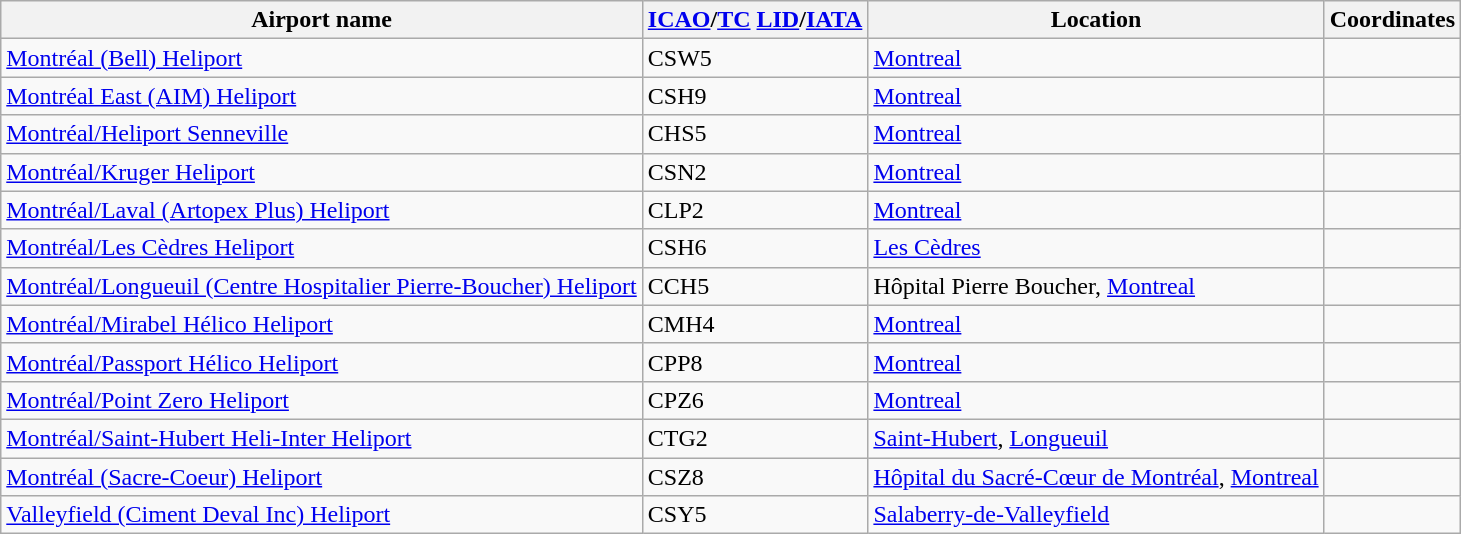<table class="wikitable sortable" style="width:auto;">
<tr>
<th width="*">Airport name</th>
<th width="*"><a href='#'>ICAO</a>/<a href='#'>TC</a> <a href='#'>LID</a>/<a href='#'>IATA</a></th>
<th width="*">Location</th>
<th width="*">Coordinates</th>
</tr>
<tr>
<td><a href='#'>Montréal (Bell) Heliport</a></td>
<td>CSW5</td>
<td><a href='#'>Montreal</a></td>
<td></td>
</tr>
<tr>
<td><a href='#'>Montréal East (AIM) Heliport</a></td>
<td>CSH9</td>
<td><a href='#'>Montreal</a></td>
<td></td>
</tr>
<tr>
<td><a href='#'>Montréal/Heliport Senneville</a></td>
<td>CHS5</td>
<td><a href='#'>Montreal</a></td>
<td></td>
</tr>
<tr>
<td><a href='#'>Montréal/Kruger Heliport</a></td>
<td>CSN2</td>
<td><a href='#'>Montreal</a></td>
<td></td>
</tr>
<tr>
<td><a href='#'>Montréal/Laval (Artopex Plus) Heliport</a></td>
<td>CLP2</td>
<td><a href='#'>Montreal</a></td>
<td></td>
</tr>
<tr>
<td><a href='#'>Montréal/Les Cèdres Heliport</a></td>
<td>CSH6</td>
<td><a href='#'>Les Cèdres</a></td>
<td></td>
</tr>
<tr>
<td><a href='#'>Montréal/Longueuil (Centre Hospitalier Pierre-Boucher) Heliport</a></td>
<td>CCH5</td>
<td>Hôpital Pierre Boucher, <a href='#'>Montreal</a></td>
<td></td>
</tr>
<tr>
<td><a href='#'>Montréal/Mirabel Hélico Heliport</a></td>
<td>CMH4</td>
<td><a href='#'>Montreal</a></td>
<td></td>
</tr>
<tr>
<td><a href='#'>Montréal/Passport Hélico Heliport</a></td>
<td>CPP8</td>
<td><a href='#'>Montreal</a></td>
<td></td>
</tr>
<tr>
<td><a href='#'>Montréal/Point Zero Heliport</a></td>
<td>CPZ6</td>
<td><a href='#'>Montreal</a></td>
<td></td>
</tr>
<tr>
<td><a href='#'>Montréal/Saint-Hubert Heli-Inter Heliport</a></td>
<td>CTG2</td>
<td><a href='#'>Saint-Hubert</a>, <a href='#'>Longueuil</a></td>
<td></td>
</tr>
<tr>
<td><a href='#'>Montréal (Sacre-Coeur) Heliport</a></td>
<td>CSZ8</td>
<td><a href='#'>Hôpital du Sacré-Cœur de Montréal</a>, <a href='#'>Montreal</a></td>
<td></td>
</tr>
<tr>
<td><a href='#'>Valleyfield (Ciment Deval Inc) Heliport</a></td>
<td>CSY5</td>
<td><a href='#'>Salaberry-de-Valleyfield</a></td>
<td></td>
</tr>
</table>
